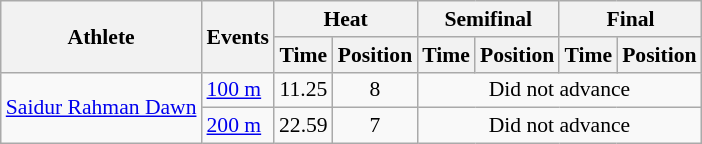<table class=wikitable style="font-size:90%">
<tr>
<th rowspan="2">Athlete</th>
<th rowspan="2">Events</th>
<th colspan="2">Heat</th>
<th colspan="2">Semifinal</th>
<th colspan="2">Final</th>
</tr>
<tr>
<th>Time</th>
<th>Position</th>
<th>Time</th>
<th>Position</th>
<th>Time</th>
<th>Position</th>
</tr>
<tr>
<td rowspan=2><a href='#'>Saidur Rahman Dawn</a></td>
<td><a href='#'>100 m</a></td>
<td align=center>11.25</td>
<td align=center>8</td>
<td align=center colspan="4">Did not advance</td>
</tr>
<tr>
<td><a href='#'>200 m</a></td>
<td align=center>22.59</td>
<td align=center>7</td>
<td align=center colspan="4">Did not advance</td>
</tr>
</table>
